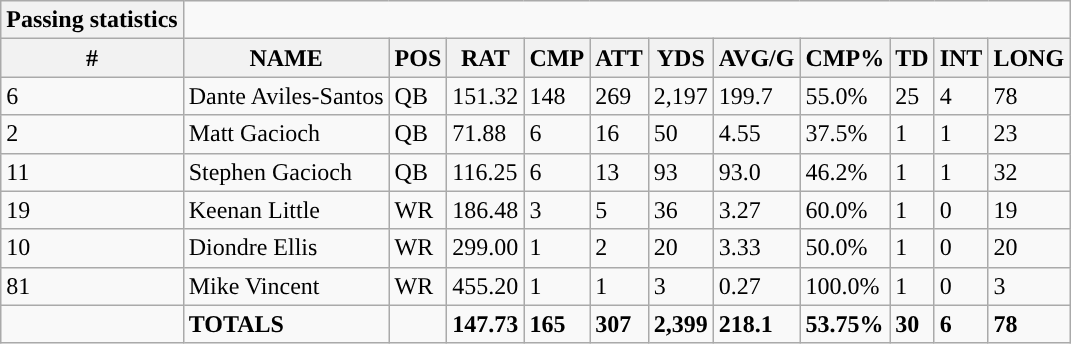<table class="wikitable">
<tr>
<th style="text-align:center; ">Passing statistics</th>
</tr>
<tr>
<th>#</th>
<th>NAME</th>
<th>POS</th>
<th>RAT</th>
<th>CMP</th>
<th>ATT</th>
<th>YDS</th>
<th>AVG/G</th>
<th>CMP%</th>
<th>TD</th>
<th>INT</th>
<th>LONG</th>
</tr>
<tr>
<td>6</td>
<td>Dante Aviles-Santos</td>
<td>QB</td>
<td>151.32</td>
<td>148</td>
<td>269</td>
<td>2,197</td>
<td>199.7</td>
<td>55.0%</td>
<td>25</td>
<td>4</td>
<td>78</td>
</tr>
<tr>
<td>2</td>
<td>Matt Gacioch</td>
<td>QB</td>
<td>71.88</td>
<td>6</td>
<td>16</td>
<td>50</td>
<td>4.55</td>
<td>37.5%</td>
<td>1</td>
<td>1</td>
<td>23</td>
</tr>
<tr>
<td>11</td>
<td>Stephen Gacioch</td>
<td>QB</td>
<td>116.25</td>
<td>6</td>
<td>13</td>
<td>93</td>
<td>93.0</td>
<td>46.2%</td>
<td>1</td>
<td>1</td>
<td>32</td>
</tr>
<tr>
<td>19</td>
<td>Keenan Little</td>
<td>WR</td>
<td>186.48</td>
<td>3</td>
<td>5</td>
<td>36</td>
<td>3.27</td>
<td>60.0%</td>
<td>1</td>
<td>0</td>
<td>19</td>
</tr>
<tr>
<td>10</td>
<td>Diondre Ellis</td>
<td>WR</td>
<td>299.00</td>
<td>1</td>
<td>2</td>
<td>20</td>
<td>3.33</td>
<td>50.0%</td>
<td>1</td>
<td>0</td>
<td>20</td>
</tr>
<tr>
<td>81</td>
<td>Mike Vincent</td>
<td>WR</td>
<td>455.20</td>
<td>1</td>
<td>1</td>
<td>3</td>
<td>0.27</td>
<td>100.0%</td>
<td>1</td>
<td>0</td>
<td>3</td>
</tr>
<tr>
<td></td>
<td><strong>TOTALS</strong></td>
<td></td>
<td><strong>147.73</strong></td>
<td><strong>165</strong></td>
<td><strong>307</strong></td>
<td><strong>2,399</strong></td>
<td><strong>218.1</strong></td>
<td><strong>53.75%</strong></td>
<td><strong>30</strong></td>
<td><strong>6</strong></td>
<td><strong>78</strong></td>
</tr>
</table>
